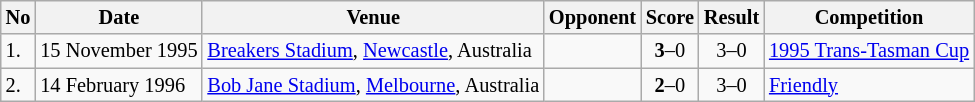<table class="wikitable" style="font-size:85%;">
<tr>
<th>No</th>
<th>Date</th>
<th>Venue</th>
<th>Opponent</th>
<th>Score</th>
<th>Result</th>
<th>Competition</th>
</tr>
<tr>
<td>1.</td>
<td>15 November 1995</td>
<td><a href='#'>Breakers Stadium</a>, <a href='#'>Newcastle</a>, Australia</td>
<td></td>
<td align=center><strong>3</strong>–0</td>
<td align=center>3–0</td>
<td><a href='#'>1995 Trans-Tasman Cup</a></td>
</tr>
<tr>
<td>2.</td>
<td>14 February 1996</td>
<td><a href='#'>Bob Jane Stadium</a>, <a href='#'>Melbourne</a>, Australia</td>
<td></td>
<td align=center><strong>2</strong>–0</td>
<td align=center>3–0</td>
<td><a href='#'>Friendly</a></td>
</tr>
</table>
